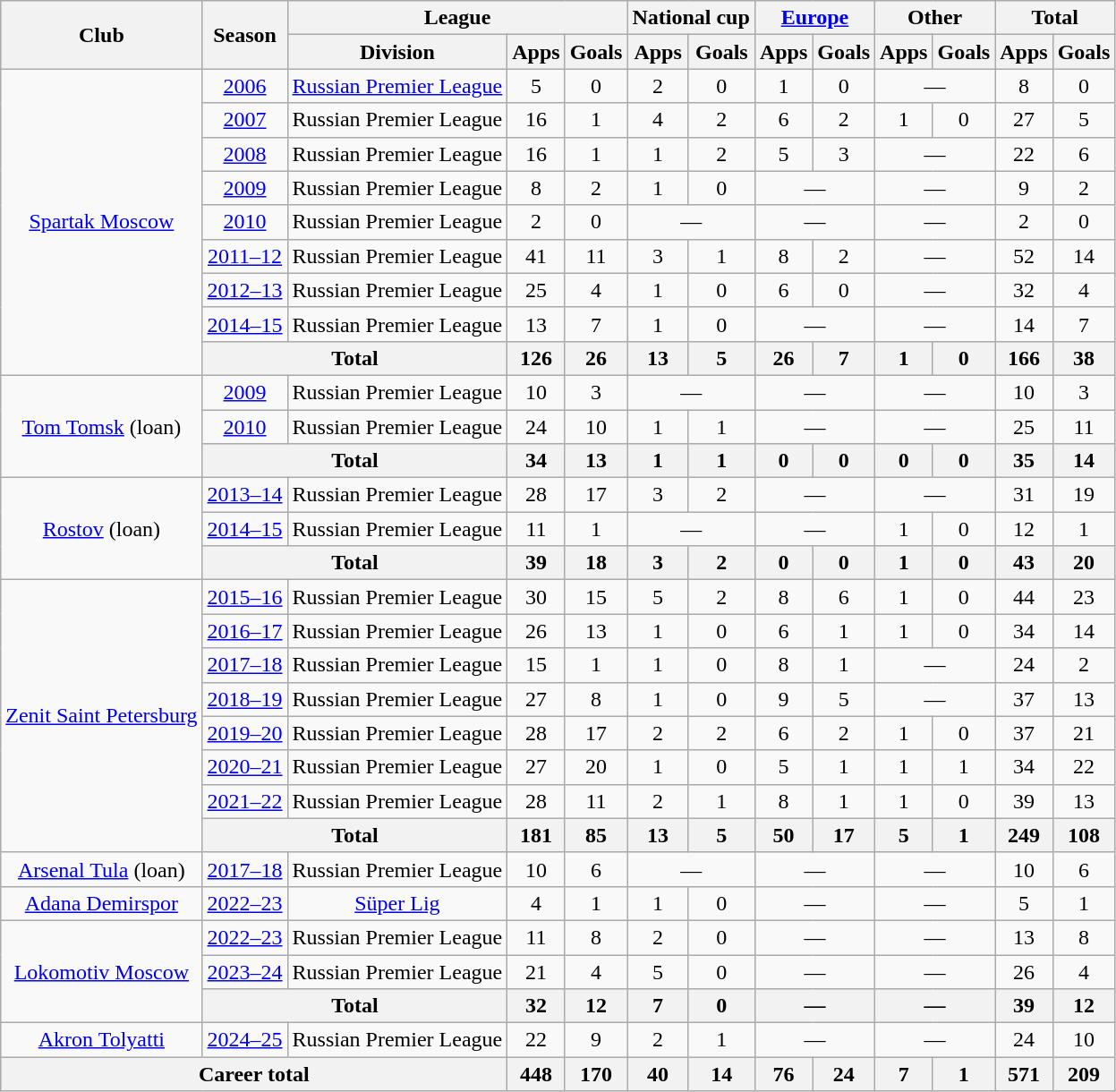<table class="wikitable" style="text-align:center">
<tr>
<th rowspan="2">Club</th>
<th rowspan="2">Season</th>
<th colspan="3">League</th>
<th colspan="2">National cup</th>
<th colspan="2"><a href='#'>Europe</a></th>
<th colspan="2">Other</th>
<th colspan="2">Total</th>
</tr>
<tr>
<th>Division</th>
<th>Apps</th>
<th>Goals</th>
<th>Apps</th>
<th>Goals</th>
<th>Apps</th>
<th>Goals</th>
<th>Apps</th>
<th>Goals</th>
<th>Apps</th>
<th>Goals</th>
</tr>
<tr>
<td rowspan="9"><a href='#'>Spartak Moscow</a></td>
<td><a href='#'>2006</a></td>
<td><a href='#'>Russian Premier League</a></td>
<td>5</td>
<td>0</td>
<td>2</td>
<td>0</td>
<td>1</td>
<td>0</td>
<td colspan=2>—</td>
<td>8</td>
<td>0</td>
</tr>
<tr>
<td><a href='#'>2007</a></td>
<td>Russian Premier League</td>
<td>16</td>
<td>1</td>
<td>4</td>
<td>2</td>
<td>6</td>
<td>2</td>
<td>1</td>
<td>0</td>
<td>27</td>
<td>5</td>
</tr>
<tr>
<td><a href='#'>2008</a></td>
<td>Russian Premier League</td>
<td>16</td>
<td>1</td>
<td>1</td>
<td>2</td>
<td>5</td>
<td>3</td>
<td colspan=2>—</td>
<td>22</td>
<td>6</td>
</tr>
<tr>
<td><a href='#'>2009</a></td>
<td>Russian Premier League</td>
<td>8</td>
<td>2</td>
<td>1</td>
<td>0</td>
<td colspan=2>—</td>
<td colspan=2>—</td>
<td>9</td>
<td>2</td>
</tr>
<tr>
<td><a href='#'>2010</a></td>
<td>Russian Premier League</td>
<td>2</td>
<td>0</td>
<td colspan=2>—</td>
<td colspan=2>—</td>
<td colspan=2>—</td>
<td>2</td>
<td>0</td>
</tr>
<tr>
<td><a href='#'>2011–12</a></td>
<td>Russian Premier League</td>
<td>41</td>
<td>11</td>
<td>3</td>
<td>1</td>
<td>8</td>
<td>2</td>
<td colspan=2>—</td>
<td>52</td>
<td>14</td>
</tr>
<tr>
<td><a href='#'>2012–13</a></td>
<td>Russian Premier League</td>
<td>25</td>
<td>4</td>
<td>1</td>
<td>0</td>
<td>6</td>
<td>0</td>
<td colspan=2>—</td>
<td>32</td>
<td>4</td>
</tr>
<tr>
<td><a href='#'>2014–15</a></td>
<td>Russian Premier League</td>
<td>13</td>
<td>7</td>
<td>1</td>
<td>0</td>
<td colspan=2>—</td>
<td colspan=2>—</td>
<td>14</td>
<td>7</td>
</tr>
<tr>
<th colspan="2">Total</th>
<th>126</th>
<th>26</th>
<th>13</th>
<th>5</th>
<th>26</th>
<th>7</th>
<th>1</th>
<th>0</th>
<th>166</th>
<th>38</th>
</tr>
<tr>
<td rowspan="3"><a href='#'>Tom Tomsk</a> (loan)</td>
<td><a href='#'>2009</a></td>
<td>Russian Premier League</td>
<td>10</td>
<td>3</td>
<td colspan=2>—</td>
<td colspan=2>—</td>
<td colspan=2>—</td>
<td>10</td>
<td>3</td>
</tr>
<tr>
<td><a href='#'>2010</a></td>
<td>Russian Premier League</td>
<td>24</td>
<td>10</td>
<td>1</td>
<td>1</td>
<td colspan=2>—</td>
<td colspan=2>—</td>
<td>25</td>
<td>11</td>
</tr>
<tr>
<th colspan="2">Total</th>
<th>34</th>
<th>13</th>
<th>1</th>
<th>1</th>
<th>0</th>
<th>0</th>
<th>0</th>
<th>0</th>
<th>35</th>
<th>14</th>
</tr>
<tr>
<td rowspan="3"><a href='#'>Rostov</a> (loan)</td>
<td><a href='#'>2013–14</a></td>
<td>Russian Premier League</td>
<td>28</td>
<td>17</td>
<td>3</td>
<td>2</td>
<td colspan=2>—</td>
<td colspan=2>—</td>
<td>31</td>
<td>19</td>
</tr>
<tr>
<td><a href='#'>2014–15</a></td>
<td>Russian Premier League</td>
<td>11</td>
<td>1</td>
<td colspan=2>—</td>
<td colspan=2>—</td>
<td>1</td>
<td>0</td>
<td>12</td>
<td>1</td>
</tr>
<tr>
<th colspan="2">Total</th>
<th>39</th>
<th>18</th>
<th>3</th>
<th>2</th>
<th>0</th>
<th>0</th>
<th>1</th>
<th>0</th>
<th>43</th>
<th>20</th>
</tr>
<tr>
<td rowspan="8"><a href='#'>Zenit Saint Petersburg</a></td>
<td><a href='#'>2015–16</a></td>
<td>Russian Premier League</td>
<td>30</td>
<td>15</td>
<td>5</td>
<td>2</td>
<td>8</td>
<td>6</td>
<td>1</td>
<td>0</td>
<td>44</td>
<td>23</td>
</tr>
<tr>
<td><a href='#'>2016–17</a></td>
<td>Russian Premier League</td>
<td>26</td>
<td>13</td>
<td>1</td>
<td>0</td>
<td>6</td>
<td>1</td>
<td>1</td>
<td>0</td>
<td>34</td>
<td>14</td>
</tr>
<tr>
<td><a href='#'>2017–18</a></td>
<td>Russian Premier League</td>
<td>15</td>
<td>1</td>
<td>1</td>
<td>0</td>
<td>8</td>
<td>1</td>
<td colspan=2>—</td>
<td>24</td>
<td>2</td>
</tr>
<tr>
<td><a href='#'>2018–19</a></td>
<td>Russian Premier League</td>
<td>27</td>
<td>8</td>
<td>1</td>
<td>0</td>
<td>9</td>
<td>5</td>
<td colspan=2>—</td>
<td>37</td>
<td>13</td>
</tr>
<tr>
<td><a href='#'>2019–20</a></td>
<td>Russian Premier League</td>
<td>28</td>
<td>17</td>
<td>2</td>
<td>2</td>
<td>6</td>
<td>2</td>
<td>1</td>
<td>0</td>
<td>37</td>
<td>21</td>
</tr>
<tr>
<td><a href='#'>2020–21</a></td>
<td>Russian Premier League</td>
<td>27</td>
<td>20</td>
<td>1</td>
<td>0</td>
<td>5</td>
<td>1</td>
<td>1</td>
<td>1</td>
<td>34</td>
<td>22</td>
</tr>
<tr>
<td><a href='#'>2021–22</a></td>
<td>Russian Premier League</td>
<td>28</td>
<td>11</td>
<td>2</td>
<td>1</td>
<td>8</td>
<td>1</td>
<td>1</td>
<td>0</td>
<td>39</td>
<td>13</td>
</tr>
<tr>
<th colspan="2">Total</th>
<th>181</th>
<th>85</th>
<th>13</th>
<th>5</th>
<th>50</th>
<th>17</th>
<th>5</th>
<th>1</th>
<th>249</th>
<th>108</th>
</tr>
<tr>
<td><a href='#'>Arsenal Tula</a> (loan)</td>
<td><a href='#'>2017–18</a></td>
<td>Russian Premier League</td>
<td>10</td>
<td>6</td>
<td colspan=2>—</td>
<td colspan=2>—</td>
<td colspan=2>—</td>
<td>10</td>
<td>6</td>
</tr>
<tr>
<td><a href='#'>Adana Demirspor</a></td>
<td><a href='#'>2022–23</a></td>
<td><a href='#'>Süper Lig</a></td>
<td>4</td>
<td>1</td>
<td>1</td>
<td>0</td>
<td colspan=2>—</td>
<td colspan=2>—</td>
<td>5</td>
<td>1</td>
</tr>
<tr>
<td rowspan="3"><a href='#'>Lokomotiv Moscow</a></td>
<td><a href='#'>2022–23</a></td>
<td>Russian Premier League</td>
<td>11</td>
<td>8</td>
<td>2</td>
<td>0</td>
<td colspan=2>—</td>
<td colspan=2>—</td>
<td>13</td>
<td>8</td>
</tr>
<tr>
<td><a href='#'>2023–24</a></td>
<td>Russian Premier League</td>
<td>21</td>
<td>4</td>
<td>5</td>
<td>0</td>
<td colspan=2>—</td>
<td colspan=2>—</td>
<td>26</td>
<td>4</td>
</tr>
<tr>
<th colspan="2">Total</th>
<th>32</th>
<th>12</th>
<th>7</th>
<th>0</th>
<th colspan=2>—</th>
<th colspan=2>—</th>
<th>39</th>
<th>12</th>
</tr>
<tr>
<td><a href='#'>Akron Tolyatti</a></td>
<td><a href='#'>2024–25</a></td>
<td>Russian Premier League</td>
<td>22</td>
<td>9</td>
<td>2</td>
<td>1</td>
<td colspan="2">—</td>
<td colspan="2">—</td>
<td>24</td>
<td>10</td>
</tr>
<tr>
<th colspan="3">Career total</th>
<th>448</th>
<th>170</th>
<th>40</th>
<th>14</th>
<th>76</th>
<th>24</th>
<th>7</th>
<th>1</th>
<th>571</th>
<th>209</th>
</tr>
</table>
